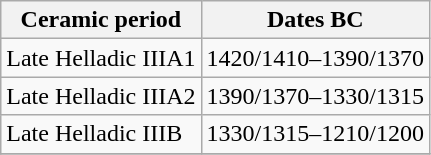<table class="wikitable">
<tr>
<th>Ceramic period</th>
<th>Dates BC</th>
</tr>
<tr ||>
<td>Late Helladic IIIA1</td>
<td>1420/1410–1390/1370</td>
</tr>
<tr>
<td>Late Helladic IIIA2</td>
<td>1390/1370–1330/1315</td>
</tr>
<tr>
<td>Late Helladic IIIB</td>
<td>1330/1315–1210/1200</td>
</tr>
<tr>
</tr>
</table>
